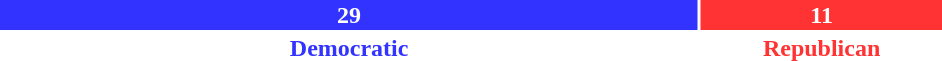<table style="width:50%">
<tr>
<td scope="row" colspan="4" style="text-align:center"></td>
</tr>
<tr>
<td scope="row" style="background:#3333FF; width:72.5%; text-align:center; color:white"><strong>29</strong></td>
<td style="background:#FF3333; width:25%; text-align:center; color:white"><strong>11</strong></td>
</tr>
<tr>
<td scope="row" style="text-align:center; color:#3333FF"><strong>Democratic</strong></td>
<td style="text-align:center; color:#FF3333"><strong>Republican</strong></td>
</tr>
</table>
